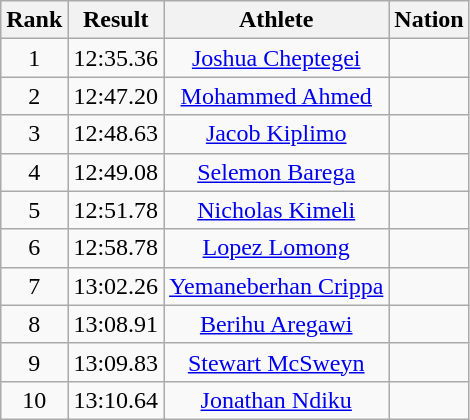<table class="wikitable" style="text-align:center">
<tr>
<th>Rank</th>
<th>Result</th>
<th>Athlete</th>
<th>Nation</th>
</tr>
<tr>
<td>1</td>
<td>12:35.36</td>
<td><a href='#'>Joshua Cheptegei</a></td>
<td align=left></td>
</tr>
<tr>
<td>2</td>
<td>12:47.20</td>
<td><a href='#'>Mohammed Ahmed</a></td>
<td align=left></td>
</tr>
<tr>
<td>3</td>
<td>12:48.63</td>
<td><a href='#'>Jacob Kiplimo</a></td>
<td align=left></td>
</tr>
<tr>
<td>4</td>
<td>12:49.08</td>
<td><a href='#'>Selemon Barega</a></td>
<td align=left></td>
</tr>
<tr>
<td>5</td>
<td>12:51.78</td>
<td><a href='#'>Nicholas Kimeli</a></td>
<td align=left></td>
</tr>
<tr>
<td>6</td>
<td>12:58.78</td>
<td><a href='#'>Lopez Lomong</a></td>
<td align=left></td>
</tr>
<tr>
<td>7</td>
<td>13:02.26</td>
<td><a href='#'>Yemaneberhan Crippa</a></td>
<td align=left></td>
</tr>
<tr>
<td>8</td>
<td>13:08.91</td>
<td><a href='#'>Berihu Aregawi</a></td>
<td align=left></td>
</tr>
<tr>
<td>9</td>
<td>13:09.83</td>
<td><a href='#'>Stewart McSweyn</a></td>
<td align=left></td>
</tr>
<tr>
<td>10</td>
<td>13:10.64</td>
<td><a href='#'>Jonathan Ndiku</a></td>
<td align=left></td>
</tr>
</table>
